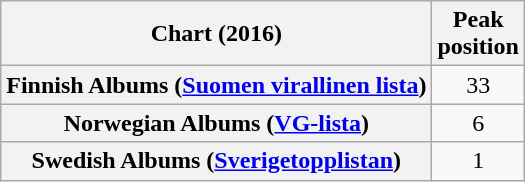<table class="wikitable sortable plainrowheaders" style="text-align:center;">
<tr>
<th scope="col">Chart (2016)</th>
<th scope="col">Peak<br>position</th>
</tr>
<tr>
<th scope="row">Finnish Albums (<a href='#'>Suomen virallinen lista</a>)</th>
<td>33</td>
</tr>
<tr>
<th scope="row">Norwegian Albums (<a href='#'>VG-lista</a>)</th>
<td>6</td>
</tr>
<tr>
<th scope="row">Swedish Albums (<a href='#'>Sverigetopplistan</a>)</th>
<td>1</td>
</tr>
</table>
